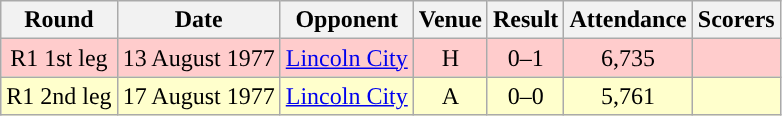<table class="wikitable" style="font-size:100%; text-align:center">
<tr>
<th>Round</th>
<th>Date</th>
<th>Opponent</th>
<th>Venue</th>
<th>Result</th>
<th>Attendance</th>
<th>Scorers</th>
</tr>
<tr style="background-color: #FFCCCC;">
<td>R1 1st leg</td>
<td>13 August 1977</td>
<td><a href='#'>Lincoln City</a></td>
<td>H</td>
<td>0–1</td>
<td>6,735</td>
<td></td>
</tr>
<tr style="background-color: #FFFFCC;">
<td>R1 2nd leg</td>
<td>17 August 1977</td>
<td><a href='#'>Lincoln City</a></td>
<td>A</td>
<td>0–0</td>
<td>5,761</td>
<td></td>
</tr>
</table>
